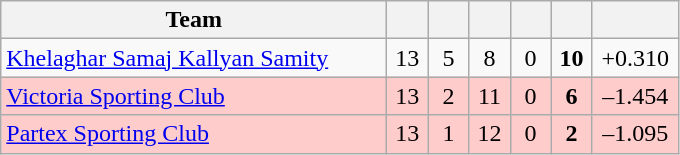<table class="wikitable" style="text-align:center">
<tr>
<th style="width:250px">Team</th>
<th width="20"></th>
<th width="20"></th>
<th width="20"></th>
<th width="20"></th>
<th width="20"></th>
<th width="50"></th>
</tr>
<tr>
<td style="text-align:left;"><a href='#'>Khelaghar Samaj Kallyan Samity</a></td>
<td>13</td>
<td>5</td>
<td>8</td>
<td>0</td>
<td><strong>10</strong></td>
<td>+0.310</td>
</tr>
<tr style="background:#ffcccc">
<td style="text-align:left;"><a href='#'>Victoria Sporting Club</a></td>
<td>13</td>
<td>2</td>
<td>11</td>
<td>0</td>
<td><strong>6</strong></td>
<td>–1.454</td>
</tr>
<tr style="background:#ffcccc">
<td style="text-align:left;"><a href='#'>Partex Sporting Club</a></td>
<td>13</td>
<td>1</td>
<td>12</td>
<td>0</td>
<td><strong>2</strong></td>
<td>–1.095</td>
</tr>
</table>
